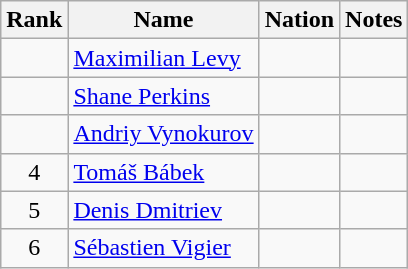<table class="wikitable sortable" style="text-align:center">
<tr>
<th>Rank</th>
<th>Name</th>
<th>Nation</th>
<th>Notes</th>
</tr>
<tr>
<td></td>
<td align=left><a href='#'>Maximilian Levy</a></td>
<td align=left></td>
<td></td>
</tr>
<tr>
<td></td>
<td align=left><a href='#'>Shane Perkins</a></td>
<td align=left></td>
<td></td>
</tr>
<tr>
<td></td>
<td align=left><a href='#'>Andriy Vynokurov</a></td>
<td align=left></td>
<td></td>
</tr>
<tr>
<td>4</td>
<td align=left><a href='#'>Tomáš Bábek</a></td>
<td align=left></td>
<td></td>
</tr>
<tr>
<td>5</td>
<td align=left><a href='#'>Denis Dmitriev</a></td>
<td align=left></td>
<td></td>
</tr>
<tr>
<td>6</td>
<td align=left><a href='#'>Sébastien Vigier</a></td>
<td align=left></td>
<td></td>
</tr>
</table>
